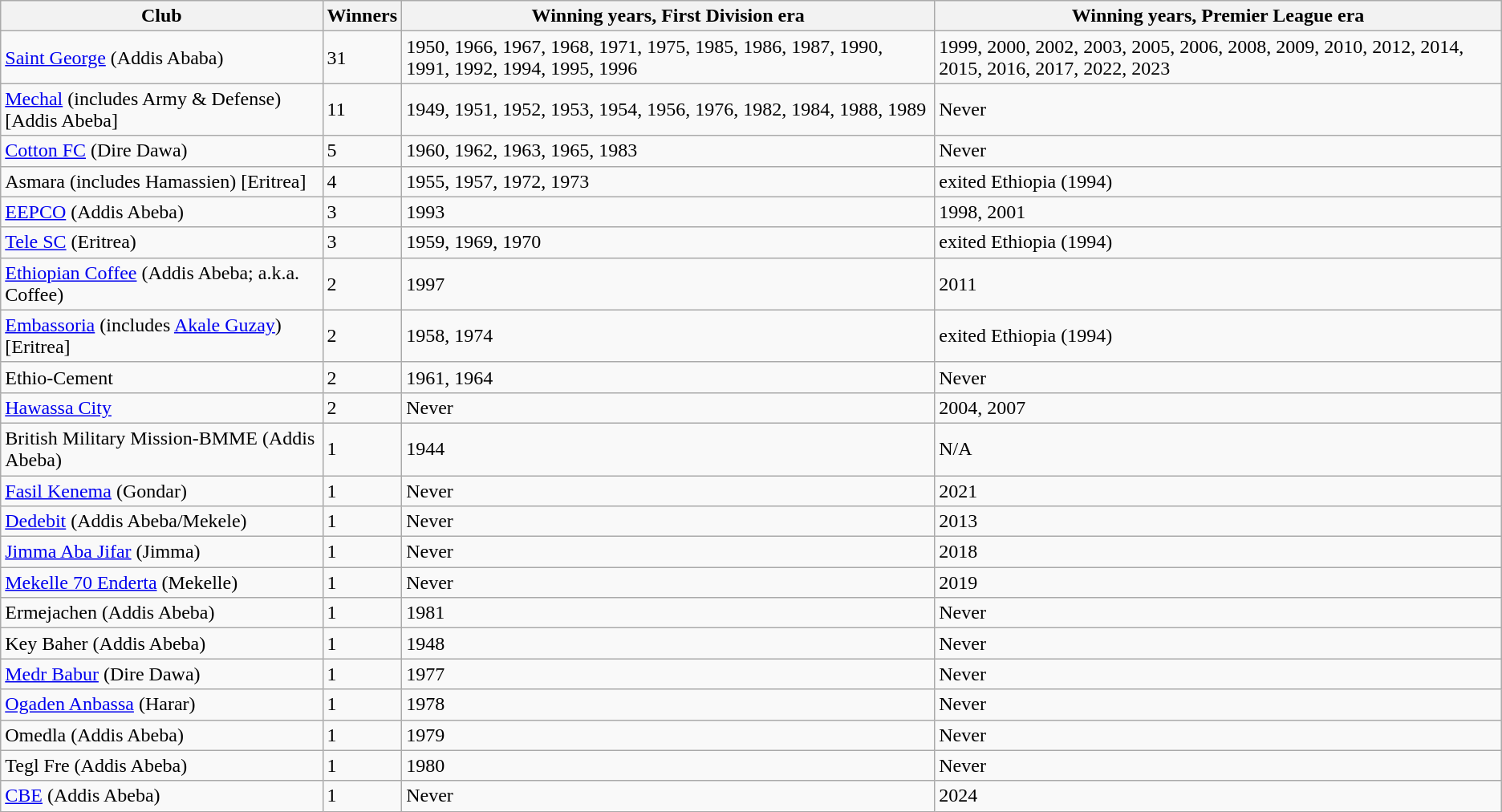<table class="wikitable sortable">
<tr>
<th>Club</th>
<th>Winners</th>
<th>Winning years, First Division era</th>
<th>Winning years, Premier League era</th>
</tr>
<tr>
<td><a href='#'>Saint George</a> (Addis Ababa)</td>
<td>31</td>
<td>1950, 1966, 1967, 1968, 1971, 1975, 1985, 1986, 1987, 1990, 1991, 1992, 1994, 1995, 1996</td>
<td>1999, 2000, 2002, 2003, 2005, 2006, 2008, 2009, 2010, 2012, 2014, 2015, 2016, 2017, 2022, 2023</td>
</tr>
<tr>
<td><a href='#'>Mechal</a> (includes Army & Defense) [Addis Abeba]</td>
<td>11</td>
<td>1949, 1951, 1952, 1953, 1954, 1956, 1976, 1982, 1984, 1988, 1989</td>
<td>Never</td>
</tr>
<tr>
<td><a href='#'>Cotton FC</a> (Dire Dawa)</td>
<td>5</td>
<td>1960, 1962, 1963, 1965, 1983</td>
<td>Never</td>
</tr>
<tr>
<td>Asmara (includes Hamassien) [Eritrea]</td>
<td>4</td>
<td>1955, 1957, 1972, 1973</td>
<td>exited Ethiopia (1994)</td>
</tr>
<tr>
<td><a href='#'>EEPCO</a> (Addis Abeba)</td>
<td>3</td>
<td>1993</td>
<td>1998, 2001</td>
</tr>
<tr>
<td><a href='#'>Tele SC</a> (Eritrea)</td>
<td>3</td>
<td>1959, 1969, 1970</td>
<td>exited Ethiopia (1994)</td>
</tr>
<tr>
<td><a href='#'>Ethiopian Coffee</a> (Addis Abeba; a.k.a. Coffee)</td>
<td>2</td>
<td>1997</td>
<td>2011</td>
</tr>
<tr>
<td><a href='#'>Embassoria</a> (includes <a href='#'>Akale Guzay</a>) [Eritrea]</td>
<td>2</td>
<td>1958, 1974</td>
<td>exited Ethiopia (1994)</td>
</tr>
<tr>
<td>Ethio-Cement</td>
<td>2</td>
<td>1961, 1964</td>
<td>Never</td>
</tr>
<tr>
<td><a href='#'>Hawassa City</a></td>
<td>2</td>
<td>Never</td>
<td>2004, 2007</td>
</tr>
<tr>
<td>British Military Mission-BMME (Addis Abeba)</td>
<td>1</td>
<td>1944</td>
<td>N/A</td>
</tr>
<tr>
<td><a href='#'>Fasil Kenema</a> (Gondar)</td>
<td>1</td>
<td>Never</td>
<td>2021</td>
</tr>
<tr>
<td><a href='#'>Dedebit</a> (Addis Abeba/Mekele)</td>
<td>1</td>
<td>Never</td>
<td>2013</td>
</tr>
<tr>
<td><a href='#'>Jimma Aba Jifar</a> (Jimma)</td>
<td>1</td>
<td>Never</td>
<td>2018</td>
</tr>
<tr>
<td><a href='#'>Mekelle 70 Enderta</a> (Mekelle)</td>
<td>1</td>
<td>Never</td>
<td>2019</td>
</tr>
<tr>
<td>Ermejachen (Addis Abeba)</td>
<td>1</td>
<td>1981</td>
<td>Never</td>
</tr>
<tr>
<td>Key Baher (Addis Abeba)</td>
<td>1</td>
<td>1948</td>
<td>Never</td>
</tr>
<tr>
<td><a href='#'>Medr Babur</a> (Dire Dawa)</td>
<td>1</td>
<td>1977</td>
<td>Never</td>
</tr>
<tr>
<td><a href='#'>Ogaden Anbassa</a> (Harar)</td>
<td>1</td>
<td>1978</td>
<td>Never</td>
</tr>
<tr>
<td>Omedla (Addis Abeba)</td>
<td>1</td>
<td>1979</td>
<td>Never</td>
</tr>
<tr>
<td>Tegl Fre (Addis Abeba)</td>
<td>1</td>
<td>1980</td>
<td>Never</td>
</tr>
<tr>
<td><a href='#'>CBE</a> (Addis Abeba)</td>
<td>1</td>
<td>Never</td>
<td>2024</td>
</tr>
</table>
